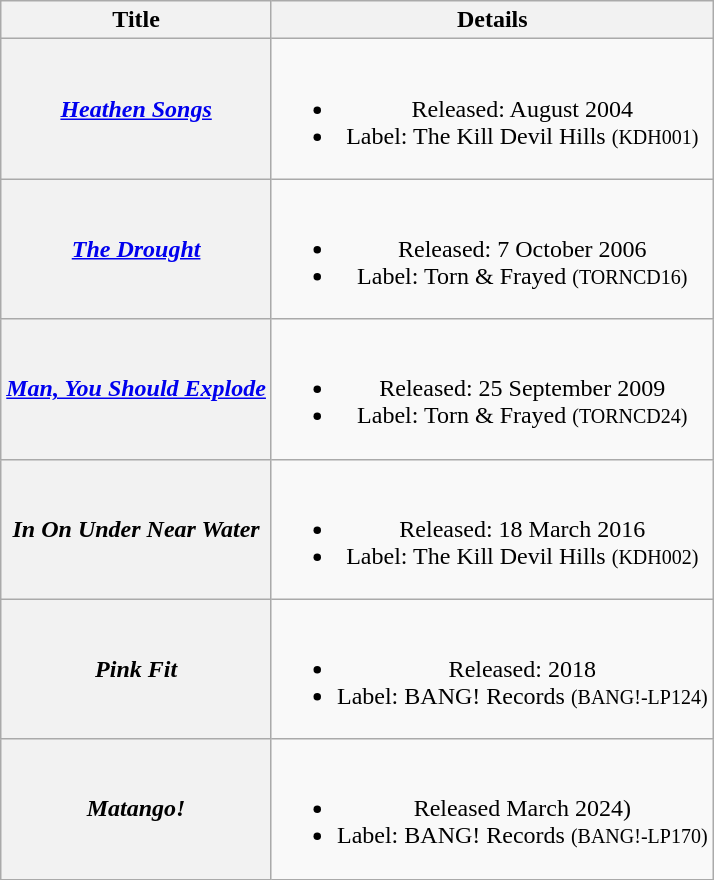<table class="wikitable plainrowheaders" style="text-align:center;" border="1">
<tr>
<th>Title</th>
<th>Details</th>
</tr>
<tr>
<th scope="row"><em><a href='#'>Heathen Songs</a></em></th>
<td><br><ul><li>Released: August 2004</li><li>Label: The Kill Devil Hills <small>(KDH001)</small></li></ul></td>
</tr>
<tr>
<th scope="row"><em><a href='#'>The Drought</a></em></th>
<td><br><ul><li>Released: 7 October 2006</li><li>Label: Torn & Frayed <small>(TORNCD16)</small></li></ul></td>
</tr>
<tr>
<th scope="row"><em><a href='#'>Man, You Should Explode</a></em></th>
<td><br><ul><li>Released: 25 September 2009</li><li>Label: Torn & Frayed <small>(TORNCD24)</small></li></ul></td>
</tr>
<tr>
<th scope="row"><em>In On Under Near Water</em></th>
<td><br><ul><li>Released: 18 March 2016</li><li>Label: The Kill Devil Hills <small>(KDH002)</small></li></ul></td>
</tr>
<tr>
<th scope="row"><em>Pink Fit</em></th>
<td><br><ul><li>Released: 2018</li><li>Label: BANG! Records <small>(BANG!-LP124)</small></li></ul></td>
</tr>
<tr>
<th scope="row"><em>Matango!</em></th>
<td><br><ul><li>Released March 2024)</li><li>Label: BANG! Records <small>(BANG!-LP170)</small></li></ul></td>
</tr>
</table>
